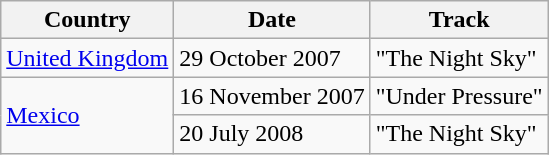<table class="wikitable">
<tr>
<th>Country</th>
<th>Date</th>
<th>Track</th>
</tr>
<tr>
<td><a href='#'>United Kingdom</a></td>
<td>29 October 2007</td>
<td>"The Night Sky"</td>
</tr>
<tr>
<td rowspan="2"><a href='#'>Mexico</a></td>
<td>16 November 2007</td>
<td>"Under Pressure"</td>
</tr>
<tr>
<td>20 July 2008</td>
<td>"The Night Sky"</td>
</tr>
</table>
